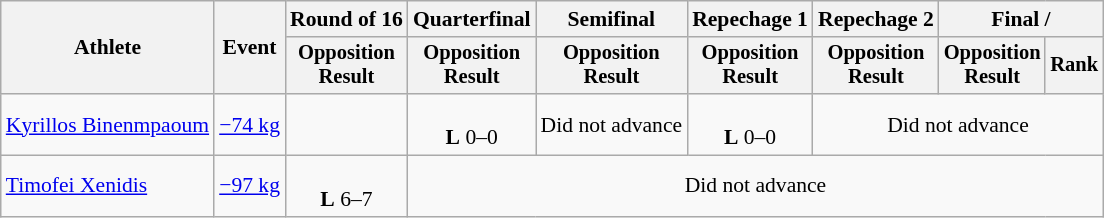<table class="wikitable" style="font-size:90%">
<tr>
<th rowspan="2">Athlete</th>
<th rowspan="2">Event</th>
<th>Round of 16</th>
<th>Quarterfinal</th>
<th>Semifinal</th>
<th>Repechage 1</th>
<th>Repechage 2</th>
<th colspan=2>Final / </th>
</tr>
<tr style="font-size: 95%">
<th>Opposition<br>Result</th>
<th>Opposition<br>Result</th>
<th>Opposition<br>Result</th>
<th>Opposition<br>Result</th>
<th>Opposition<br>Result</th>
<th>Opposition<br>Result</th>
<th>Rank</th>
</tr>
<tr align=center>
<td align=left><a href='#'>Kyrillos Binenmpaoum</a></td>
<td align=left><a href='#'>−74 kg</a></td>
<td></td>
<td><br><strong>L</strong> 0–0</td>
<td>Did not advance</td>
<td><br><strong>L</strong> 0–0</td>
<td colspan=3>Did not advance</td>
</tr>
<tr align=center>
<td align=left><a href='#'>Timofei Xenidis</a></td>
<td align=left><a href='#'>−97 kg</a></td>
<td><br><strong>L</strong> 6–7</td>
<td colspan=6>Did not advance</td>
</tr>
</table>
